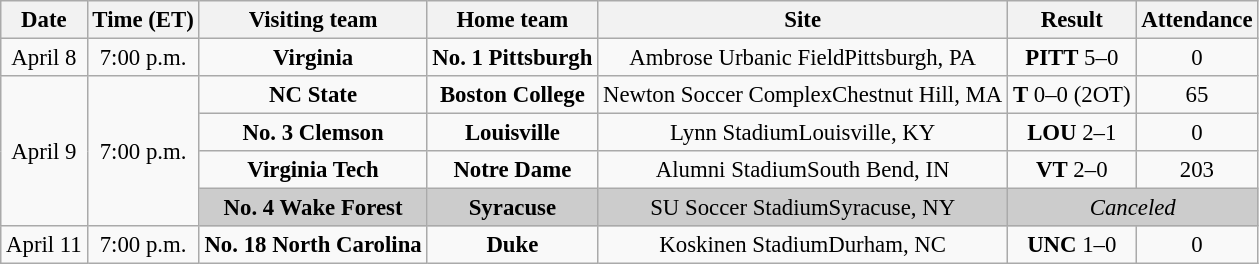<table class="wikitable" style="font-size:95%; text-align: center;">
<tr>
<th>Date</th>
<th>Time (ET)</th>
<th>Visiting team</th>
<th>Home team</th>
<th>Site</th>
<th>Result</th>
<th>Attendance</th>
</tr>
<tr>
<td>April 8</td>
<td>7:00 p.m.</td>
<td><strong>Virginia</strong></td>
<td><strong>No. 1 Pittsburgh</strong></td>
<td>Ambrose Urbanic FieldPittsburgh, PA</td>
<td><strong>PITT</strong> 5–0</td>
<td>0</td>
</tr>
<tr>
<td rowspan=4>April 9</td>
<td rowspan=4>7:00 p.m.</td>
<td><strong>NC State</strong></td>
<td><strong>Boston College</strong></td>
<td>Newton Soccer ComplexChestnut Hill, MA</td>
<td><strong>T</strong> 0–0 (2OT)</td>
<td>65</td>
</tr>
<tr>
<td><strong>No. 3 Clemson</strong></td>
<td><strong>Louisville</strong></td>
<td>Lynn StadiumLouisville, KY</td>
<td><strong>LOU</strong> 2–1</td>
<td>0</td>
</tr>
<tr>
<td><strong>Virginia Tech</strong></td>
<td><strong>Notre Dame</strong></td>
<td>Alumni StadiumSouth Bend, IN</td>
<td><strong>VT</strong> 2–0</td>
<td>203</td>
</tr>
<tr>
<td style="background:#ccc;"><strong>No. 4 Wake Forest</strong></td>
<td style="background:#ccc;"><strong>Syracuse</strong></td>
<td style="background:#ccc;">SU Soccer StadiumSyracuse, NY</td>
<td style="background:#ccc;" colspan=2><em>Canceled</em></td>
</tr>
<tr>
<td>April 11</td>
<td>7:00 p.m.</td>
<td><strong>No. 18 North Carolina</strong></td>
<td><strong>Duke</strong></td>
<td>Koskinen StadiumDurham, NC</td>
<td><strong>UNC</strong> 1–0</td>
<td>0</td>
</tr>
</table>
